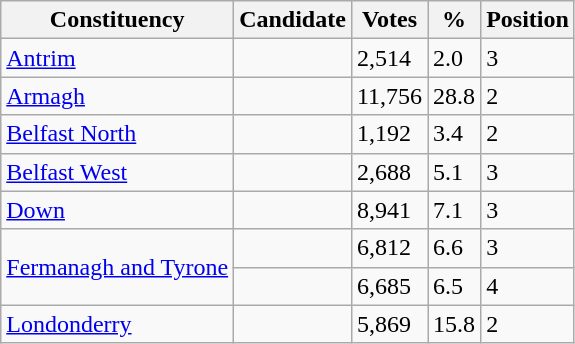<table class="wikitable sortable">
<tr>
<th>Constituency</th>
<th>Candidate</th>
<th>Votes</th>
<th>%</th>
<th>Position</th>
</tr>
<tr>
<td><a href='#'>Antrim</a></td>
<td></td>
<td>2,514</td>
<td>2.0</td>
<td>3</td>
</tr>
<tr>
<td><a href='#'>Armagh</a></td>
<td></td>
<td>11,756</td>
<td>28.8</td>
<td>2</td>
</tr>
<tr>
<td><a href='#'>Belfast North</a></td>
<td></td>
<td>1,192</td>
<td>3.4</td>
<td>2</td>
</tr>
<tr>
<td><a href='#'>Belfast West</a></td>
<td></td>
<td>2,688</td>
<td>5.1</td>
<td>3</td>
</tr>
<tr>
<td><a href='#'>Down</a></td>
<td></td>
<td>8,941</td>
<td>7.1</td>
<td>3</td>
</tr>
<tr>
<td rowspan=2><a href='#'>Fermanagh and Tyrone</a></td>
<td></td>
<td>6,812</td>
<td>6.6</td>
<td>3</td>
</tr>
<tr>
<td></td>
<td>6,685</td>
<td>6.5</td>
<td>4</td>
</tr>
<tr>
<td><a href='#'>Londonderry</a></td>
<td></td>
<td>5,869</td>
<td>15.8</td>
<td>2</td>
</tr>
</table>
